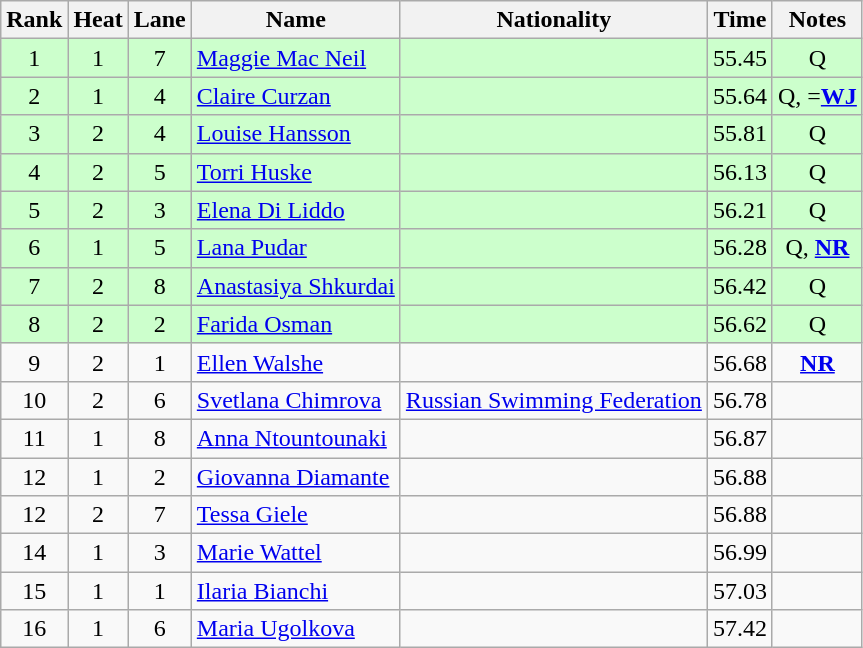<table class="wikitable sortable" style="text-align:center">
<tr>
<th>Rank</th>
<th>Heat</th>
<th>Lane</th>
<th>Name</th>
<th>Nationality</th>
<th>Time</th>
<th>Notes</th>
</tr>
<tr bgcolor=ccffcc>
<td>1</td>
<td>1</td>
<td>7</td>
<td align=left><a href='#'>Maggie Mac Neil</a></td>
<td align=left></td>
<td>55.45</td>
<td>Q</td>
</tr>
<tr bgcolor=ccffcc>
<td>2</td>
<td>1</td>
<td>4</td>
<td align=left><a href='#'>Claire Curzan</a></td>
<td align=left></td>
<td>55.64</td>
<td>Q, =<strong><a href='#'>WJ</a></strong></td>
</tr>
<tr bgcolor=ccffcc>
<td>3</td>
<td>2</td>
<td>4</td>
<td align=left><a href='#'>Louise Hansson</a></td>
<td align=left></td>
<td>55.81</td>
<td>Q</td>
</tr>
<tr bgcolor=ccffcc>
<td>4</td>
<td>2</td>
<td>5</td>
<td align=left><a href='#'>Torri Huske</a></td>
<td align=left></td>
<td>56.13</td>
<td>Q</td>
</tr>
<tr bgcolor=ccffcc>
<td>5</td>
<td>2</td>
<td>3</td>
<td align=left><a href='#'>Elena Di Liddo</a></td>
<td align=left></td>
<td>56.21</td>
<td>Q</td>
</tr>
<tr bgcolor=ccffcc>
<td>6</td>
<td>1</td>
<td>5</td>
<td align=left><a href='#'>Lana Pudar</a></td>
<td align=left></td>
<td>56.28</td>
<td>Q, <strong><a href='#'>NR</a></strong></td>
</tr>
<tr bgcolor=ccffcc>
<td>7</td>
<td>2</td>
<td>8</td>
<td align=left><a href='#'>Anastasiya Shkurdai</a></td>
<td align=left></td>
<td>56.42</td>
<td>Q</td>
</tr>
<tr bgcolor=ccffcc>
<td>8</td>
<td>2</td>
<td>2</td>
<td align=left><a href='#'>Farida Osman</a></td>
<td align=left></td>
<td>56.62</td>
<td>Q</td>
</tr>
<tr>
<td>9</td>
<td>2</td>
<td>1</td>
<td align=left><a href='#'>Ellen Walshe</a></td>
<td align=left></td>
<td>56.68</td>
<td><strong><a href='#'>NR</a></strong></td>
</tr>
<tr>
<td>10</td>
<td>2</td>
<td>6</td>
<td align=left><a href='#'>Svetlana Chimrova</a></td>
<td align=left><a href='#'>Russian Swimming Federation</a></td>
<td>56.78</td>
<td></td>
</tr>
<tr>
<td>11</td>
<td>1</td>
<td>8</td>
<td align=left><a href='#'>Anna Ntountounaki</a></td>
<td align=left></td>
<td>56.87</td>
<td></td>
</tr>
<tr>
<td>12</td>
<td>1</td>
<td>2</td>
<td align=left><a href='#'>Giovanna Diamante</a></td>
<td align=left></td>
<td>56.88</td>
<td></td>
</tr>
<tr>
<td>12</td>
<td>2</td>
<td>7</td>
<td align=left><a href='#'>Tessa Giele</a></td>
<td align=left></td>
<td>56.88</td>
<td></td>
</tr>
<tr>
<td>14</td>
<td>1</td>
<td>3</td>
<td align=left><a href='#'>Marie Wattel</a></td>
<td align=left></td>
<td>56.99</td>
<td></td>
</tr>
<tr>
<td>15</td>
<td>1</td>
<td>1</td>
<td align=left><a href='#'>Ilaria Bianchi</a></td>
<td align=left></td>
<td>57.03</td>
<td></td>
</tr>
<tr>
<td>16</td>
<td>1</td>
<td>6</td>
<td align=left><a href='#'>Maria Ugolkova</a></td>
<td align=left></td>
<td>57.42</td>
<td></td>
</tr>
</table>
